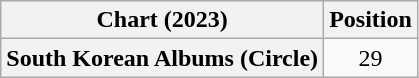<table class="wikitable plainrowheaders" style="text-align:center">
<tr>
<th scope="col">Chart (2023)</th>
<th scope="col">Position</th>
</tr>
<tr>
<th scope="row">South Korean Albums (Circle)</th>
<td>29</td>
</tr>
</table>
